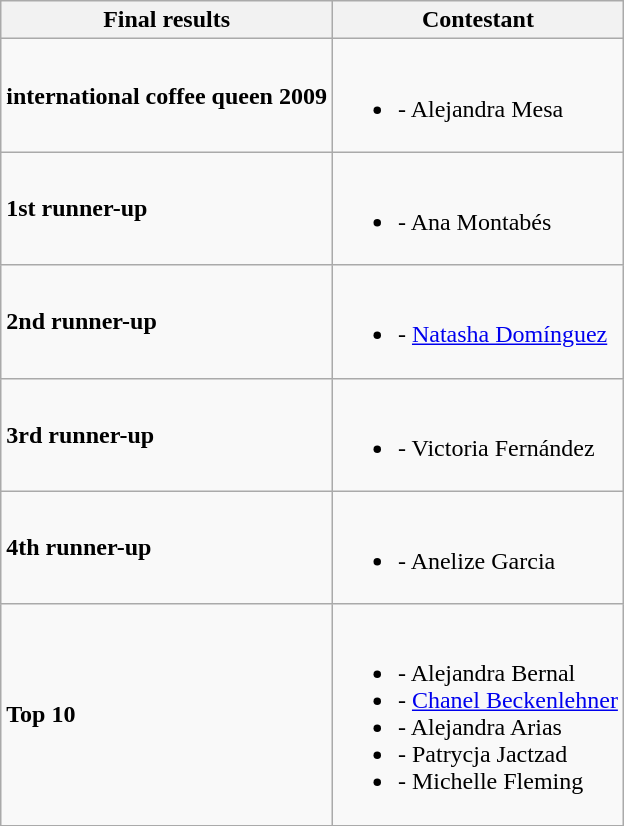<table class="wikitable">
<tr>
<th>Final results</th>
<th>Contestant</th>
</tr>
<tr>
<td><strong>international coffee queen 2009</strong></td>
<td><br><ul><li><strong></strong> - Alejandra Mesa</li></ul></td>
</tr>
<tr>
<td><strong>1st runner-up</strong></td>
<td><br><ul><li><strong></strong> - Ana Montabés</li></ul></td>
</tr>
<tr>
<td><strong>2nd runner-up</strong></td>
<td><br><ul><li><strong></strong> - <a href='#'>Natasha Domínguez</a></li></ul></td>
</tr>
<tr>
<td><strong>3rd runner-up</strong></td>
<td><br><ul><li><strong></strong> - Victoria Fernández</li></ul></td>
</tr>
<tr>
<td><strong>4th runner-up</strong></td>
<td><br><ul><li><strong></strong> - Anelize Garcia</li></ul></td>
</tr>
<tr>
<td><strong>Top 10</strong></td>
<td><br><ul><li><strong></strong> - Alejandra Bernal</li><li><strong></strong> - <a href='#'>Chanel Beckenlehner</a></li><li><strong></strong> - Alejandra Arias</li><li><strong></strong> - Patrycja Jactzad</li><li><strong></strong> - Michelle Fleming</li></ul></td>
</tr>
</table>
